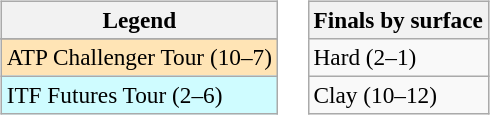<table>
<tr valign=top>
<td><br><table class=wikitable style=font-size:97%>
<tr>
<th>Legend</th>
</tr>
<tr bgcolor=e5d1cb>
</tr>
<tr bgcolor=moccasin>
<td>ATP Challenger Tour (10–7)</td>
</tr>
<tr bgcolor=cffcff>
<td>ITF Futures Tour (2–6)</td>
</tr>
</table>
</td>
<td><br><table class=wikitable style=font-size:97%>
<tr>
<th>Finals by surface</th>
</tr>
<tr>
<td>Hard (2–1)</td>
</tr>
<tr>
<td>Clay (10–12)</td>
</tr>
</table>
</td>
</tr>
</table>
